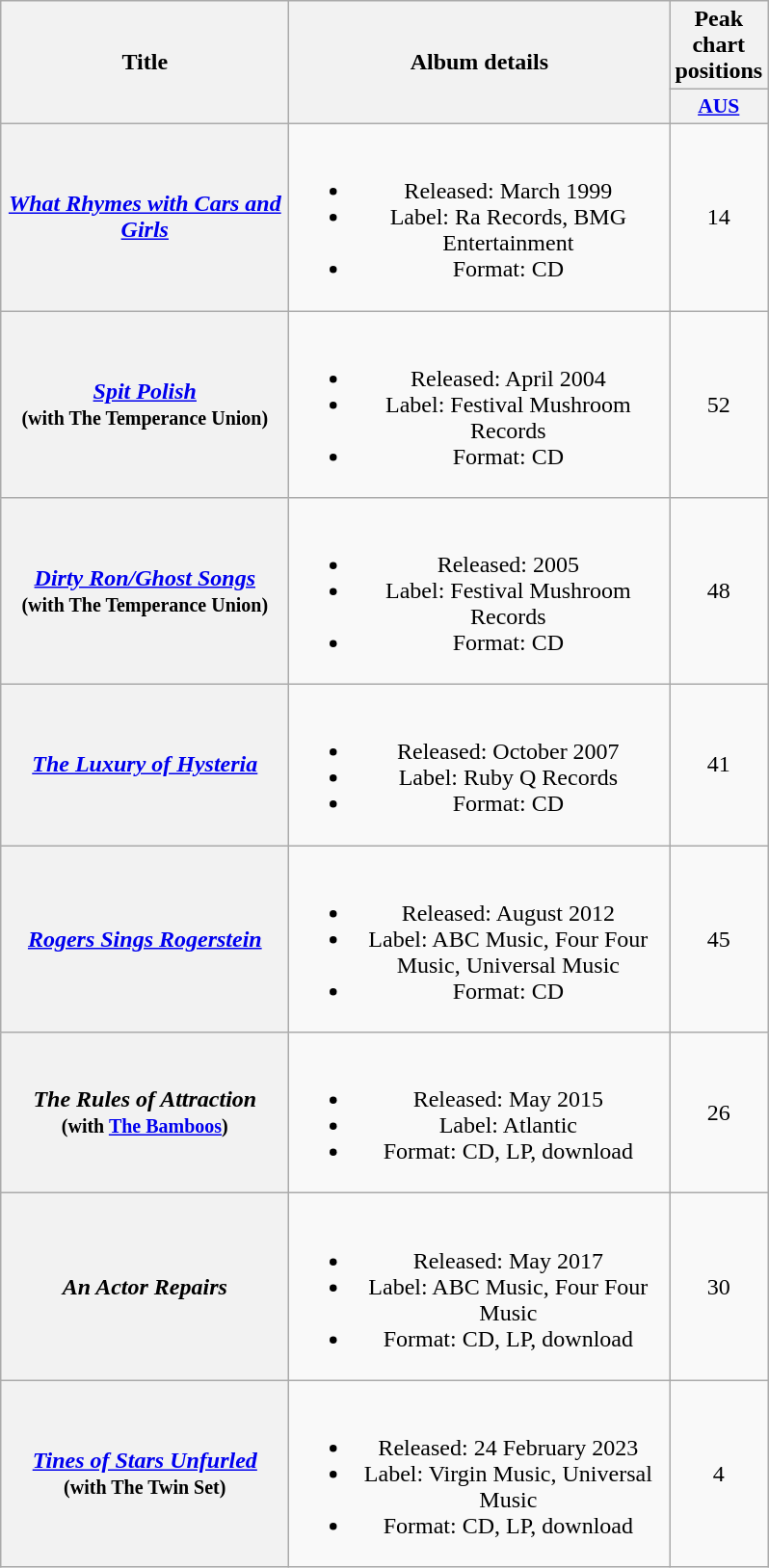<table class="wikitable plainrowheaders" style="text-align:center;">
<tr>
<th scope="col" rowspan="2" style="width:12em;">Title</th>
<th scope="col" rowspan="2" style="width:16em;">Album details</th>
<th scope="col">Peak chart positions</th>
</tr>
<tr>
<th scope="col" style="width:3em;font-size:90%;"><a href='#'>AUS</a><br></th>
</tr>
<tr>
<th scope="row"><em><a href='#'>What Rhymes with Cars and Girls</a></em></th>
<td><br><ul><li>Released: March 1999</li><li>Label: Ra Records, BMG Entertainment</li><li>Format: CD</li></ul></td>
<td>14</td>
</tr>
<tr>
<th scope="row"><em><a href='#'>Spit Polish</a></em> <br><small>(with The Temperance Union)</small></th>
<td><br><ul><li>Released: April 2004</li><li>Label: Festival Mushroom Records</li><li>Format: CD</li></ul></td>
<td>52</td>
</tr>
<tr>
<th scope="row"><em><a href='#'>Dirty Ron/Ghost Songs</a></em> <br><small>(with The Temperance Union)</small></th>
<td><br><ul><li>Released: 2005</li><li>Label: Festival Mushroom Records</li><li>Format: CD</li></ul></td>
<td>48</td>
</tr>
<tr>
<th scope="row"><em><a href='#'>The Luxury of Hysteria</a></em></th>
<td><br><ul><li>Released: October 2007</li><li>Label: Ruby Q Records</li><li>Format: CD</li></ul></td>
<td>41</td>
</tr>
<tr>
<th scope="row"><em><a href='#'>Rogers Sings Rogerstein</a></em></th>
<td><br><ul><li>Released: August 2012</li><li>Label: ABC Music, Four Four Music, Universal Music</li><li>Format: CD</li></ul></td>
<td>45</td>
</tr>
<tr>
<th scope="row"><em>The Rules of Attraction</em> <br><small> (with <a href='#'>The Bamboos</a>)</small></th>
<td><br><ul><li>Released: May 2015</li><li>Label: Atlantic</li><li>Format: CD, LP, download</li></ul></td>
<td>26</td>
</tr>
<tr>
<th scope="row"><em>An Actor Repairs</em></th>
<td><br><ul><li>Released: May 2017</li><li>Label: ABC Music, Four Four Music</li><li>Format: CD, LP, download</li></ul></td>
<td>30</td>
</tr>
<tr>
<th scope="row"><em><a href='#'>Tines of Stars Unfurled</a></em> <br><small>(with The Twin Set)</small></th>
<td><br><ul><li>Released: 24 February 2023</li><li>Label: Virgin Music, Universal Music</li><li>Format: CD, LP, download</li></ul></td>
<td>4<br></td>
</tr>
</table>
